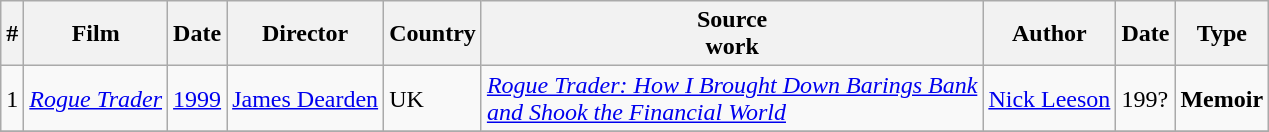<table class="wikitable">
<tr>
<th>#</th>
<th>Film</th>
<th>Date</th>
<th>Director</th>
<th>Country</th>
<th>Source<br>work</th>
<th>Author</th>
<th>Date</th>
<th>Type</th>
</tr>
<tr>
<td>1</td>
<td><em><a href='#'>Rogue Trader</a></em></td>
<td><a href='#'>1999</a></td>
<td><a href='#'>James Dearden</a></td>
<td>UK</td>
<td><em><a href='#'>Rogue Trader: How I Brought Down Barings Bank<br>and Shook the Financial World</a></em></td>
<td><a href='#'>Nick Leeson</a></td>
<td>199?</td>
<td><strong>Memoir</strong></td>
</tr>
<tr>
</tr>
</table>
